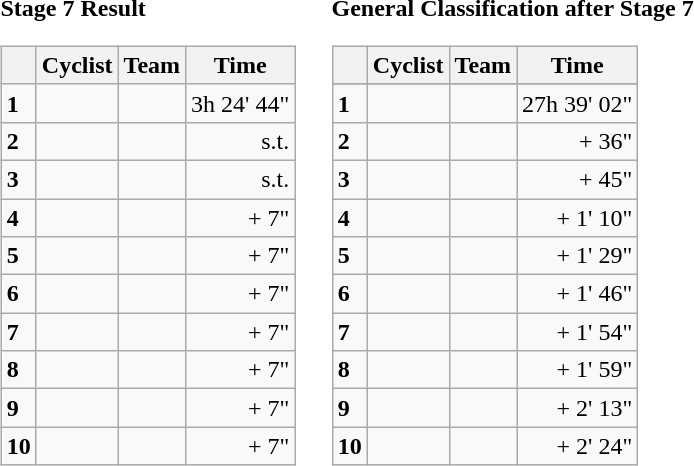<table>
<tr>
<td><strong>Stage 7 Result</strong><br><table class="wikitable">
<tr>
<th></th>
<th>Cyclist</th>
<th>Team</th>
<th>Time</th>
</tr>
<tr>
<td><strong>1</strong></td>
<td></td>
<td></td>
<td align=right>3h 24' 44"</td>
</tr>
<tr>
<td><strong>2</strong></td>
<td></td>
<td></td>
<td align=right>s.t.</td>
</tr>
<tr>
<td><strong>3</strong></td>
<td></td>
<td></td>
<td align=right>s.t.</td>
</tr>
<tr>
<td><strong>4</strong></td>
<td></td>
<td></td>
<td align=right>+ 7"</td>
</tr>
<tr>
<td><strong>5</strong></td>
<td></td>
<td></td>
<td align=right>+ 7"</td>
</tr>
<tr>
<td><strong>6</strong></td>
<td></td>
<td></td>
<td align=right>+ 7"</td>
</tr>
<tr>
<td><strong>7</strong></td>
<td></td>
<td></td>
<td align=right>+ 7"</td>
</tr>
<tr>
<td><strong>8</strong></td>
<td></td>
<td></td>
<td align=right>+ 7"</td>
</tr>
<tr>
<td><strong>9</strong></td>
<td></td>
<td></td>
<td align=right>+ 7"</td>
</tr>
<tr>
<td><strong>10</strong></td>
<td></td>
<td></td>
<td align=right>+ 7"</td>
</tr>
</table>
</td>
<td></td>
<td><strong>General Classification after Stage 7</strong><br><table class="wikitable">
<tr>
<th></th>
<th>Cyclist</th>
<th>Team</th>
<th>Time</th>
</tr>
<tr>
</tr>
<tr>
<td><strong>1</strong></td>
<td></td>
<td></td>
<td align=right>27h 39' 02"</td>
</tr>
<tr>
<td><strong>2</strong></td>
<td></td>
<td></td>
<td align=right>+ 36"</td>
</tr>
<tr>
<td><strong>3</strong></td>
<td></td>
<td></td>
<td align=right>+ 45"</td>
</tr>
<tr>
<td><strong>4</strong></td>
<td></td>
<td></td>
<td align=right>+ 1' 10"</td>
</tr>
<tr>
<td><strong>5</strong></td>
<td></td>
<td></td>
<td align=right>+ 1' 29"</td>
</tr>
<tr>
<td><strong>6</strong></td>
<td></td>
<td></td>
<td align=right>+ 1' 46"</td>
</tr>
<tr>
<td><strong>7</strong></td>
<td></td>
<td></td>
<td align=right>+ 1' 54"</td>
</tr>
<tr>
<td><strong>8</strong></td>
<td></td>
<td></td>
<td align=right>+ 1' 59"</td>
</tr>
<tr>
<td><strong>9</strong></td>
<td></td>
<td></td>
<td align=right>+ 2' 13"</td>
</tr>
<tr>
<td><strong>10</strong></td>
<td></td>
<td></td>
<td align=right>+ 2' 24"</td>
</tr>
</table>
</td>
</tr>
</table>
